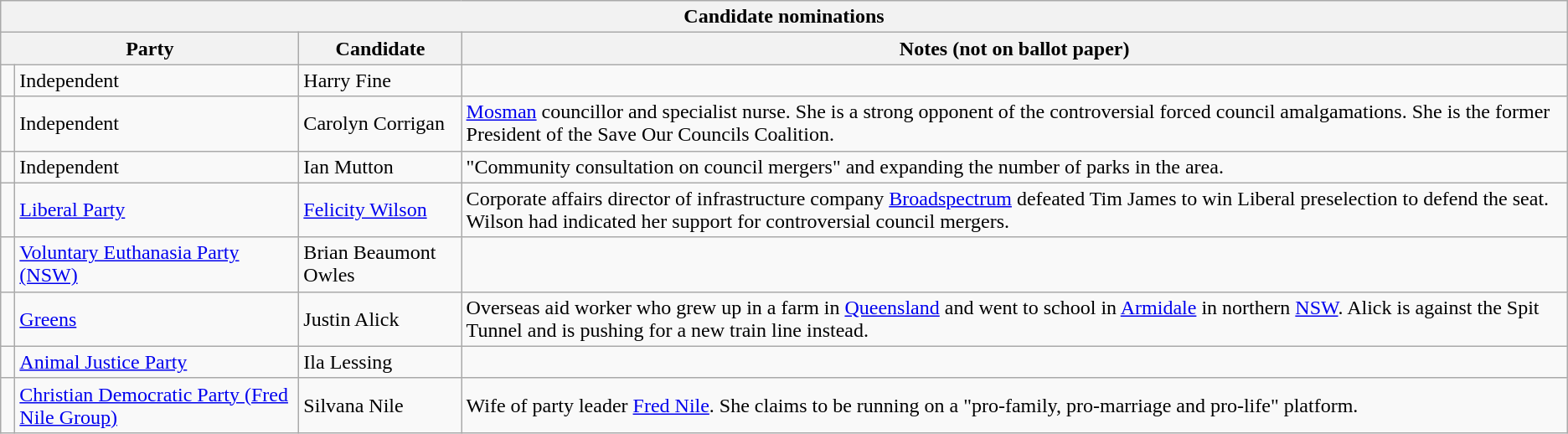<table class="wikitable">
<tr>
<th colspan=4>Candidate nominations</th>
</tr>
<tr>
<th colspan=2>Party</th>
<th>Candidate</th>
<th>Notes (not on ballot paper)</th>
</tr>
<tr>
<td> </td>
<td>Independent</td>
<td>Harry Fine</td>
<td></td>
</tr>
<tr>
<td> </td>
<td>Independent</td>
<td>Carolyn Corrigan</td>
<td><a href='#'>Mosman</a> councillor and specialist nurse. She is a strong opponent of the controversial forced council amalgamations. She is the former President of the Save Our Councils Coalition.</td>
</tr>
<tr>
<td> </td>
<td>Independent</td>
<td>Ian Mutton</td>
<td>"Community consultation on council mergers" and expanding the number of parks in the area.</td>
</tr>
<tr>
<td> </td>
<td><a href='#'>Liberal Party</a></td>
<td><a href='#'>Felicity Wilson</a></td>
<td>Corporate affairs director of infrastructure company <a href='#'>Broadspectrum</a> defeated Tim James to win Liberal preselection to defend the seat. Wilson had indicated her support for controversial council mergers.</td>
</tr>
<tr>
<td> </td>
<td><a href='#'>Voluntary Euthanasia Party (NSW)</a></td>
<td>Brian Beaumont Owles</td>
<td></td>
</tr>
<tr>
<td> </td>
<td><a href='#'>Greens</a></td>
<td>Justin Alick</td>
<td>Overseas aid worker who grew up in a farm in <a href='#'>Queensland</a> and went to school in <a href='#'>Armidale</a> in northern <a href='#'>NSW</a>. Alick is against the Spit Tunnel and is pushing for a new train line instead.</td>
</tr>
<tr>
<td> </td>
<td><a href='#'>Animal Justice Party</a></td>
<td>Ila Lessing</td>
<td></td>
</tr>
<tr>
<td> </td>
<td><a href='#'>Christian Democratic Party (Fred Nile Group)</a></td>
<td>Silvana Nile</td>
<td>Wife of party leader <a href='#'>Fred Nile</a>. She claims to be running on a "pro-family, pro-marriage and pro-life" platform.</td>
</tr>
</table>
